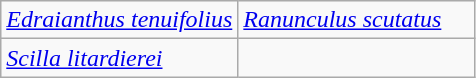<table class="wikitable">
<tr>
<td style="width:50%;"><em><a href='#'>Edraianthus tenuifolius</a></em></td>
<td style="width:50%;"><em><a href='#'>Ranunculus scutatus</a></em></td>
</tr>
<tr>
<td><em><a href='#'>Scilla litardierei</a></em></td>
<td></td>
</tr>
</table>
